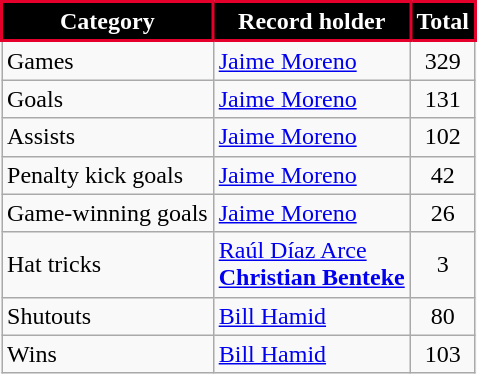<table class="wikitable sortable">
<tr>
<th style="background:#000; color:#fff; border:2px solid #E4002B;">Category</th>
<th style="background:#000; color:#fff; border:2px solid #E4002B;">Record holder</th>
<th style="background:#000; color:#fff; border:2px solid #E4002B;">Total</th>
</tr>
<tr>
<td>Games</td>
<td> <a href='#'>Jaime Moreno</a></td>
<td align=center>329</td>
</tr>
<tr>
<td>Goals</td>
<td> <a href='#'>Jaime Moreno</a></td>
<td align=center>131</td>
</tr>
<tr>
<td>Assists</td>
<td> <a href='#'>Jaime Moreno</a></td>
<td align=center>102</td>
</tr>
<tr>
<td>Penalty kick goals</td>
<td> <a href='#'>Jaime Moreno</a></td>
<td align=center>42</td>
</tr>
<tr>
<td>Game-winning goals</td>
<td> <a href='#'>Jaime Moreno</a></td>
<td align=center>26</td>
</tr>
<tr>
<td>Hat tricks</td>
<td> <a href='#'>Raúl Díaz Arce</a> <br>  <strong><a href='#'>Christian Benteke</a></strong></td>
<td style="text-align:center;">3</td>
</tr>
<tr>
<td>Shutouts</td>
<td> <a href='#'>Bill Hamid</a></td>
<td style="text-align:center;">80</td>
</tr>
<tr>
<td>Wins</td>
<td> <a href='#'>Bill Hamid</a></td>
<td style="text-align:center;">103</td>
</tr>
</table>
